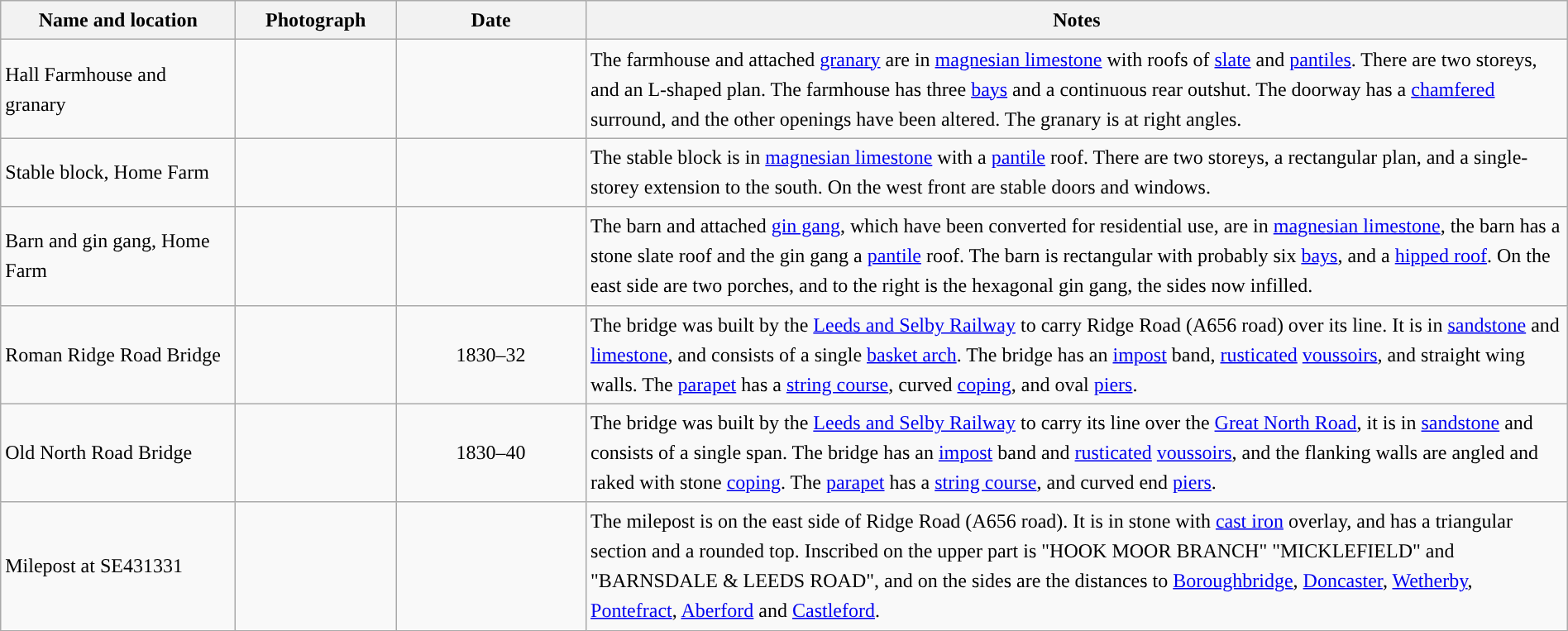<table class="wikitable sortable plainrowheaders" style="width:100%;border:0px;text-align:left;line-height:150%;">
<tr>
<th scope="col"  style="width:150px">Name and location</th>
<th scope="col"  style="width:100px" class="unsortable">Photograph</th>
<th scope="col"  style="width:120px">Date</th>
<th scope="col"  style="width:650px" class="unsortable">Notes</th>
</tr>
<tr>
<td>Hall Farmhouse and granary<br><small></small></td>
<td></td>
<td align="center"></td>
<td>The farmhouse and attached <a href='#'>granary</a> are in <a href='#'>magnesian limestone</a> with roofs of <a href='#'>slate</a> and <a href='#'>pantiles</a>.  There are two storeys, and an L-shaped plan.  The farmhouse has three <a href='#'>bays</a> and a continuous rear outshut.  The doorway has a <a href='#'>chamfered</a> surround, and the other openings have been altered.  The granary is at right angles.</td>
</tr>
<tr>
<td>Stable block, Home Farm<br><small></small></td>
<td></td>
<td align="center"></td>
<td>The stable block is in <a href='#'>magnesian limestone</a> with a <a href='#'>pantile</a> roof.  There are two storeys, a rectangular plan, and a single-storey extension to the south.  On the west front are stable doors and windows.</td>
</tr>
<tr>
<td>Barn and gin gang, Home Farm<br><small></small></td>
<td></td>
<td align="center"></td>
<td>The barn and attached <a href='#'>gin gang</a>, which have been converted for residential use, are in <a href='#'>magnesian limestone</a>, the barn has a stone slate roof and the gin gang a <a href='#'>pantile</a> roof.  The barn is rectangular with probably six <a href='#'>bays</a>, and a <a href='#'>hipped roof</a>.  On the east side are two porches, and to the right is the hexagonal gin gang, the sides now infilled.</td>
</tr>
<tr>
<td>Roman Ridge Road Bridge<br><small></small></td>
<td></td>
<td align="center">1830–32</td>
<td>The bridge was built by the <a href='#'>Leeds and Selby Railway</a> to carry Ridge Road (A656 road) over its line.  It is in <a href='#'>sandstone</a> and <a href='#'>limestone</a>, and consists of a single <a href='#'>basket arch</a>.  The bridge has an <a href='#'>impost</a> band, <a href='#'>rusticated</a> <a href='#'>voussoirs</a>, and straight wing walls.  The <a href='#'>parapet</a> has a <a href='#'>string course</a>, curved <a href='#'>coping</a>, and oval <a href='#'>piers</a>.</td>
</tr>
<tr>
<td>Old North Road Bridge<br><small></small></td>
<td></td>
<td align="center">1830–40</td>
<td>The bridge was built by the <a href='#'>Leeds and Selby Railway</a> to carry its line over the <a href='#'>Great North Road</a>, it is in <a href='#'>sandstone</a> and consists of a single span.  The bridge has an <a href='#'>impost</a> band and <a href='#'>rusticated</a> <a href='#'>voussoirs</a>, and the flanking walls are angled and raked with stone <a href='#'>coping</a>.  The <a href='#'>parapet</a> has a <a href='#'>string course</a>, and curved end <a href='#'>piers</a>.</td>
</tr>
<tr>
<td>Milepost at SE431331<br><small></small></td>
<td></td>
<td align="center"></td>
<td>The milepost is on the east side of Ridge Road (A656 road).  It is in stone with <a href='#'>cast iron</a> overlay, and has a triangular section and a rounded top.  Inscribed on the upper part is "HOOK MOOR BRANCH" "MICKLEFIELD" and "BARNSDALE & LEEDS ROAD", and on the sides are the distances to <a href='#'>Boroughbridge</a>, <a href='#'>Doncaster</a>, <a href='#'>Wetherby</a>, <a href='#'>Pontefract</a>, <a href='#'>Aberford</a> and <a href='#'>Castleford</a>.</td>
</tr>
</table>
